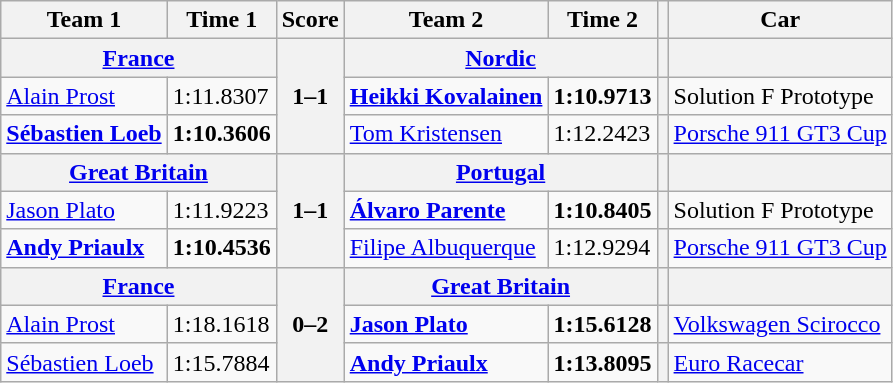<table class="wikitable">
<tr>
<th>Team 1</th>
<th>Time 1</th>
<th>Score</th>
<th>Team 2</th>
<th>Time 2</th>
<th></th>
<th>Car</th>
</tr>
<tr>
<th colspan=2> <a href='#'>France</a></th>
<th rowspan=3>1–1</th>
<th colspan=2> <a href='#'>Nordic</a></th>
<th></th>
<th></th>
</tr>
<tr>
<td><a href='#'>Alain Prost</a></td>
<td>1:11.8307</td>
<td><strong><a href='#'>Heikki Kovalainen</a></strong></td>
<td><strong>1:10.9713</strong></td>
<th></th>
<td>Solution F Prototype</td>
</tr>
<tr>
<td><strong><a href='#'>Sébastien Loeb</a></strong></td>
<td><strong>1:10.3606</strong></td>
<td><a href='#'>Tom Kristensen</a></td>
<td>1:12.2423</td>
<th></th>
<td><a href='#'>Porsche 911 GT3 Cup</a></td>
</tr>
<tr>
<th colspan=2> <a href='#'>Great Britain</a></th>
<th rowspan=3>1–1</th>
<th colspan=2> <a href='#'>Portugal</a></th>
<th></th>
<th></th>
</tr>
<tr>
<td><a href='#'>Jason Plato</a></td>
<td>1:11.9223</td>
<td><strong><a href='#'>Álvaro Parente</a></strong></td>
<td><strong>1:10.8405</strong></td>
<th></th>
<td>Solution F Prototype</td>
</tr>
<tr>
<td><strong><a href='#'>Andy Priaulx</a></strong></td>
<td><strong>1:10.4536</strong></td>
<td><a href='#'>Filipe Albuquerque</a></td>
<td>1:12.9294</td>
<th></th>
<td><a href='#'>Porsche 911 GT3 Cup</a></td>
</tr>
<tr>
<th colspan=2> <a href='#'>France</a></th>
<th rowspan=3>0–2</th>
<th colspan=2> <a href='#'>Great Britain</a></th>
<th></th>
<th></th>
</tr>
<tr>
<td><a href='#'>Alain Prost</a></td>
<td>1:18.1618</td>
<td><strong><a href='#'>Jason Plato</a></strong></td>
<td><strong>1:15.6128</strong></td>
<th></th>
<td><a href='#'>Volkswagen Scirocco</a></td>
</tr>
<tr>
<td><a href='#'>Sébastien Loeb</a></td>
<td>1:15.7884</td>
<td><strong><a href='#'>Andy Priaulx</a></strong></td>
<td><strong>1:13.8095</strong></td>
<th></th>
<td><a href='#'>Euro Racecar</a></td>
</tr>
</table>
